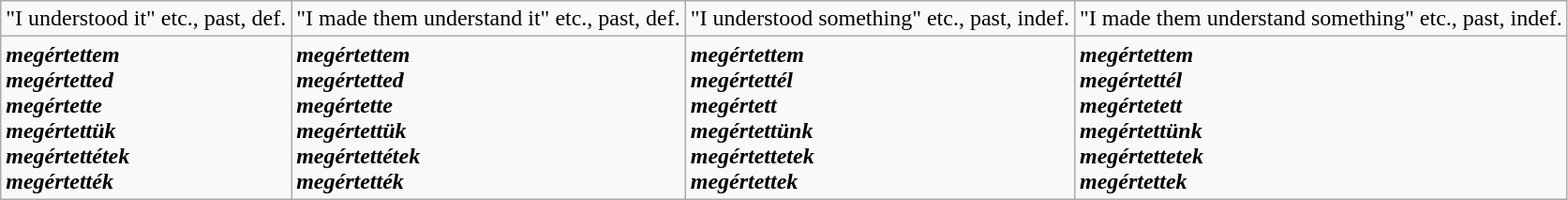<table class="wikitable" align=center>
<tr>
<td>"I understood it" etc., past, def.</td>
<td>"I made them understand it" etc., past, def.</td>
<td>"I understood something" etc., past, indef.</td>
<td>"I made them understand something" etc., past, indef.</td>
</tr>
<tr>
<td><strong><em>megértettem<br>megértetted<br>megértette<br>megértettük<br>megértettétek<br>megértették</em></strong></td>
<td><strong><em>megértettem<br>megértetted<br>megértette<br>megértettük<br>megértettétek<br>megértették</em></strong></td>
<td><strong><em>megértettem<br>megértettél<strong><br>megértett<br></strong>megértettünk<br>megértettetek<br>megértettek</em></strong></td>
<td><strong><em>megértettem<br>megértettél<strong><br>megértetett<br></strong>megértettünk<br>megértettetek<br>megértettek</em></strong></td>
</tr>
</table>
